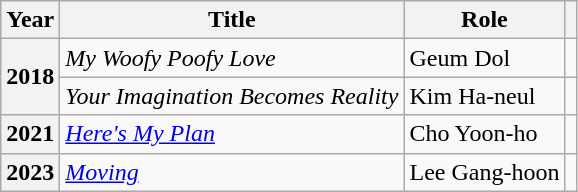<table class="wikitable plainrowheaders">
<tr>
<th scope="col">Year</th>
<th scope="col">Title</th>
<th scope="col">Role</th>
<th scope="col" class="unsortable"></th>
</tr>
<tr>
<th scope="row" rowspan="2">2018</th>
<td><em>My Woofy Poofy Love</em></td>
<td>Geum Dol</td>
<td></td>
</tr>
<tr>
<td><em>Your Imagination Becomes Reality</em></td>
<td>Kim Ha-neul</td>
<td style="text-align:center"></td>
</tr>
<tr>
<th scope="row">2021</th>
<td><em><a href='#'>Here's My Plan</a></em></td>
<td>Cho Yoon-ho</td>
<td></td>
</tr>
<tr>
<th scope="row">2023</th>
<td><em><a href='#'>Moving</a></em></td>
<td>Lee Gang-hoon</td>
<td></td>
</tr>
</table>
